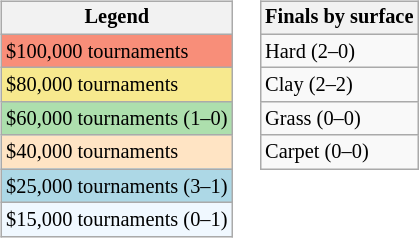<table>
<tr valign=top>
<td><br><table class=wikitable style="font-size:85%;">
<tr>
<th>Legend</th>
</tr>
<tr style="background:#f88e79;">
<td>$100,000 tournaments</td>
</tr>
<tr style="background:#f7e98e;">
<td>$80,000 tournaments</td>
</tr>
<tr style="background:#addfad">
<td>$60,000 tournaments (1–0)</td>
</tr>
<tr style="background:#ffe4c4;">
<td>$40,000 tournaments</td>
</tr>
<tr style="background:lightblue;">
<td>$25,000 tournaments (3–1)</td>
</tr>
<tr style="background:#f0f8ff;">
<td>$15,000 tournaments (0–1)</td>
</tr>
</table>
</td>
<td><br><table class=wikitable style="font-size:85%;">
<tr>
<th>Finals by surface</th>
</tr>
<tr>
<td>Hard (2–0)</td>
</tr>
<tr>
<td>Clay (2–2)</td>
</tr>
<tr>
<td>Grass (0–0)</td>
</tr>
<tr>
<td>Carpet (0–0)</td>
</tr>
</table>
</td>
</tr>
</table>
